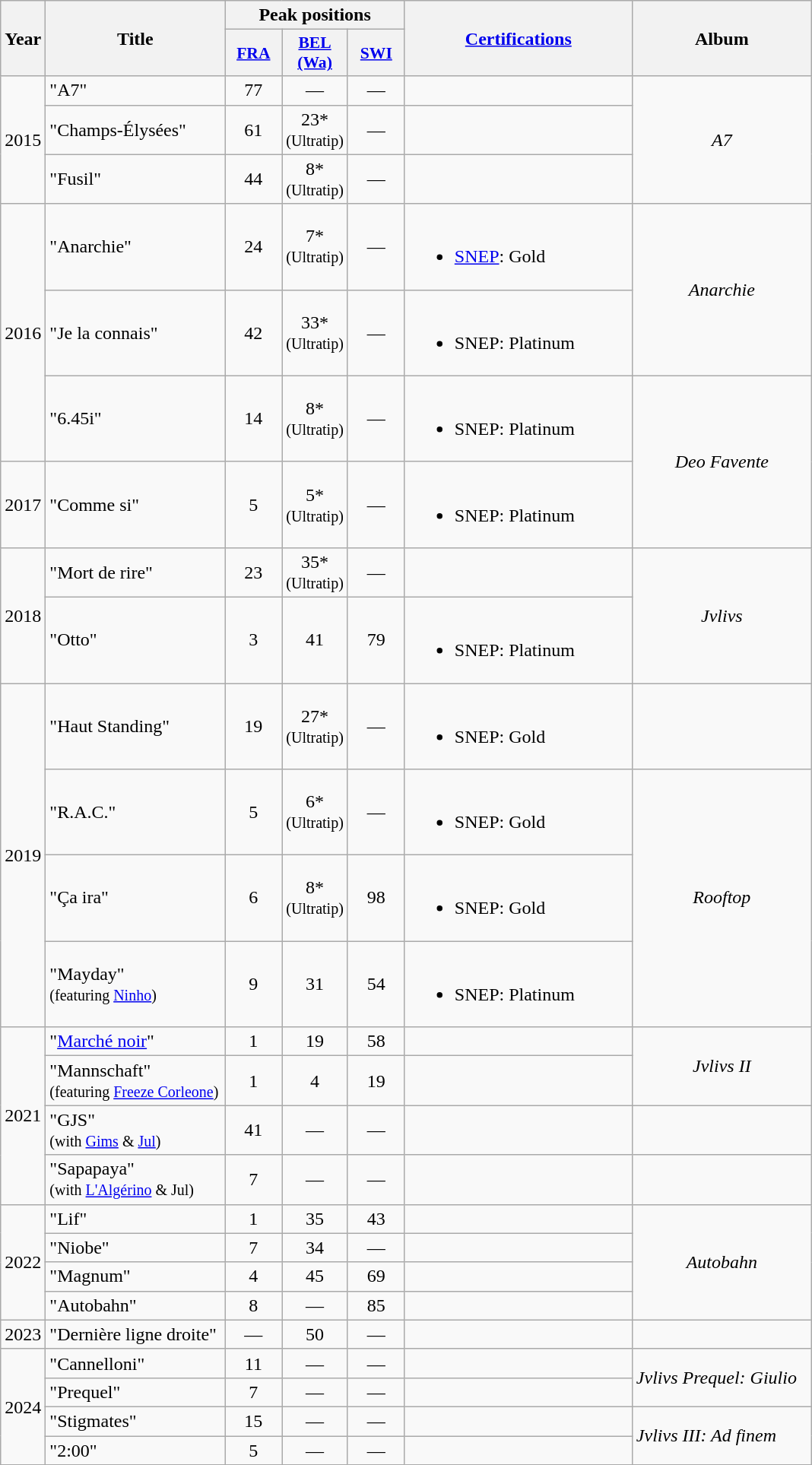<table class="wikitable">
<tr>
<th align="center" rowspan="2" width="10">Year</th>
<th align="center" rowspan="2" width="150">Title</th>
<th align="center" colspan="3" width="20">Peak positions</th>
<th scope="col" rowspan="2" style="width:12em;"><a href='#'>Certifications</a></th>
<th align="center" rowspan="2" width="150">Album</th>
</tr>
<tr>
<th scope="col" style="width:3em;font-size:90%;"><a href='#'>FRA</a><br></th>
<th scope="col" style="width:3em;font-size:90%;"><a href='#'>BEL (Wa)</a><br></th>
<th scope="col" style="width:3em;font-size:90%;"><a href='#'>SWI</a><br></th>
</tr>
<tr>
<td style="text-align:center;" rowspan=3>2015</td>
<td>"A7"</td>
<td style="text-align:center;">77</td>
<td style="text-align:center;">—</td>
<td style="text-align:center;">—</td>
<td></td>
<td style="text-align:center;" rowspan=3><em>A7</em></td>
</tr>
<tr>
<td>"Champs-Élysées"</td>
<td style="text-align:center;">61</td>
<td style="text-align:center;">23*<br><small>(Ultratip)</small></td>
<td style="text-align:center;">—</td>
<td></td>
</tr>
<tr>
<td>"Fusil"</td>
<td style="text-align:center;">44</td>
<td style="text-align:center;">8*<br><small>(Ultratip)</small></td>
<td style="text-align:center;">—</td>
<td></td>
</tr>
<tr>
<td style="text-align:center;" rowspan=3>2016</td>
<td>"Anarchie"</td>
<td style="text-align:center;">24</td>
<td style="text-align:center;">7*<br><small>(Ultratip)</small></td>
<td style="text-align:center;">—</td>
<td><br><ul><li><a href='#'>SNEP</a>: Gold</li></ul></td>
<td style="text-align:center;" rowspan=2><em>Anarchie</em></td>
</tr>
<tr>
<td>"Je la connais"</td>
<td style="text-align:center;">42</td>
<td style="text-align:center;">33*<br><small>(Ultratip)</small></td>
<td style="text-align:center;">—</td>
<td><br><ul><li>SNEP: Platinum</li></ul></td>
</tr>
<tr>
<td>"6.45i"</td>
<td style="text-align:center;">14<br></td>
<td style="text-align:center;">8*<br><small>(Ultratip)</small></td>
<td style="text-align:center;">—</td>
<td><br><ul><li>SNEP: Platinum</li></ul></td>
<td style="text-align:center;" rowspan="2"><em>Deo Favente</em></td>
</tr>
<tr>
<td style="text-align:center;" rowspan="1">2017</td>
<td>"Comme si"</td>
<td style="text-align:center;">5</td>
<td style="text-align:center;">5*<br><small>(Ultratip)</small></td>
<td style="text-align:center;">—</td>
<td><br><ul><li>SNEP: Platinum</li></ul></td>
</tr>
<tr>
<td style="text-align:center;" rowspan=2>2018</td>
<td>"Mort de rire"</td>
<td style="text-align:center;">23</td>
<td style="text-align:center;">35*<br><small>(Ultratip)</small></td>
<td style="text-align:center;">—</td>
<td></td>
<td style="text-align:center;" rowspan=2><em>Jvlivs</em></td>
</tr>
<tr>
<td>"Otto"</td>
<td style="text-align:center;">3</td>
<td style="text-align:center;">41</td>
<td style="text-align:center;">79</td>
<td><br><ul><li>SNEP: Platinum</li></ul></td>
</tr>
<tr>
<td style="text-align:center;" rowspan="4">2019</td>
<td>"Haut Standing"</td>
<td style="text-align:center;">19</td>
<td style="text-align:center;">27*<br><small>(Ultratip)</small></td>
<td style="text-align:center;">—</td>
<td><br><ul><li>SNEP: Gold</li></ul></td>
<td></td>
</tr>
<tr>
<td>"R.A.C."</td>
<td style="text-align:center;">5</td>
<td style="text-align:center;">6*<br><small>(Ultratip)</small></td>
<td style="text-align:center;">—</td>
<td><br><ul><li>SNEP: Gold</li></ul></td>
<td style="text-align:center" rowspan="3"><em>Rooftop</em></td>
</tr>
<tr>
<td>"Ça ira"</td>
<td style="text-align:center;">6</td>
<td style="text-align:center;">8*<br><small>(Ultratip)</small></td>
<td style="text-align:center;">98</td>
<td><br><ul><li>SNEP: Gold</li></ul></td>
</tr>
<tr>
<td>"Mayday"<br><small>(featuring <a href='#'>Ninho</a>)</small></td>
<td style="text-align:center;">9</td>
<td style="text-align:center;">31</td>
<td style="text-align:center;">54</td>
<td><br><ul><li>SNEP: Platinum</li></ul></td>
</tr>
<tr>
<td style="text-align:center;" rowspan=4>2021</td>
<td>"<a href='#'>Marché noir</a>"</td>
<td style="text-align:center;">1</td>
<td style="text-align:center;">19</td>
<td style="text-align:center;">58</td>
<td></td>
<td style="text-align:center;" rowspan=2><em>Jvlivs II</em></td>
</tr>
<tr>
<td>"Mannschaft" <br><small>(featuring <a href='#'>Freeze Corleone</a>)</small></td>
<td style="text-align:center;">1</td>
<td style="text-align:center;">4</td>
<td style="text-align:center;">19</td>
<td></td>
</tr>
<tr>
<td>"GJS" <br><small>(with <a href='#'>Gims</a> & <a href='#'>Jul</a>)</small></td>
<td style="text-align:center;">41</td>
<td style="text-align:center;">—</td>
<td style="text-align:center;">—</td>
<td></td>
<td style="text-align:center;"></td>
</tr>
<tr>
<td>"Sapapaya" <br><small>(with <a href='#'>L'Algérino</a> & Jul)</small></td>
<td style="text-align:center;">7</td>
<td style="text-align:center;">—</td>
<td style="text-align:center;">—</td>
<td></td>
<td></td>
</tr>
<tr>
<td style="text-align:center;" rowspan="4">2022</td>
<td>"Lif"</td>
<td style="text-align:center;">1</td>
<td style="text-align:center;">35</td>
<td style="text-align:center;">43</td>
<td></td>
<td style="text-align:center;" rowspan=4><em>Autobahn</em></td>
</tr>
<tr>
<td>"Niobe"</td>
<td style="text-align:center;">7</td>
<td style="text-align:center;">34</td>
<td style="text-align:center;">—</td>
<td></td>
</tr>
<tr>
<td>"Magnum"</td>
<td style="text-align:center;">4</td>
<td style="text-align:center;">45</td>
<td style="text-align:center;">69</td>
<td></td>
</tr>
<tr>
<td>"Autobahn"</td>
<td style="text-align:center;">8</td>
<td style="text-align:center;">—</td>
<td style="text-align:center;">85</td>
<td></td>
</tr>
<tr>
<td style="text-align:center;">2023</td>
<td>"Dernière ligne droite"</td>
<td style="text-align:center;">—</td>
<td style="text-align:center;">50</td>
<td style="text-align:center;">—</td>
<td></td>
<td></td>
</tr>
<tr>
<td style="text-align:center;" rowspan=4>2024</td>
<td>"Cannelloni"</td>
<td style="text-align:center;">11</td>
<td style="text-align:center;">—</td>
<td style="text-align:center;">—</td>
<td></td>
<td rowspan=2><em>Jvlivs Prequel: Giulio</em></td>
</tr>
<tr>
<td>"Prequel"</td>
<td style="text-align:center;">7</td>
<td style="text-align:center;">—</td>
<td style="text-align:center;">—</td>
<td></td>
</tr>
<tr>
<td>"Stigmates"</td>
<td style="text-align:center;">15</td>
<td style="text-align:center;">—</td>
<td style="text-align:center;">—</td>
<td></td>
<td rowspan=2><em>Jvlivs III: Ad finem</em></td>
</tr>
<tr>
<td>"2:00"</td>
<td style="text-align:center;">5</td>
<td style="text-align:center;">—</td>
<td style="text-align:center;">—</td>
<td></td>
</tr>
</table>
